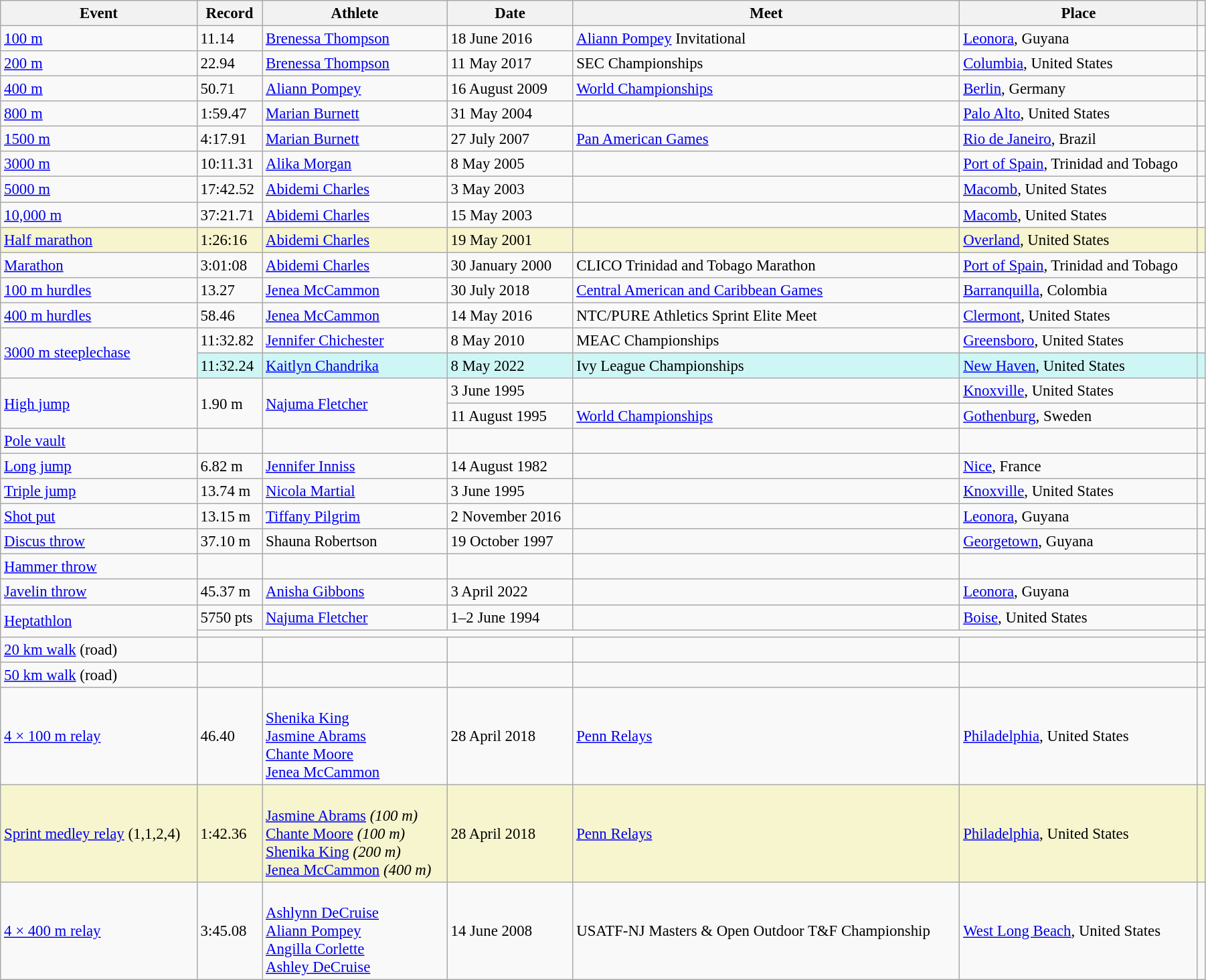<table class="wikitable" style="font-size:95%; width: 95%;">
<tr>
<th>Event</th>
<th>Record</th>
<th>Athlete</th>
<th>Date</th>
<th>Meet</th>
<th>Place</th>
<th></th>
</tr>
<tr>
<td><a href='#'>100 m</a></td>
<td>11.14 </td>
<td><a href='#'>Brenessa Thompson</a></td>
<td>18 June 2016</td>
<td><a href='#'>Aliann Pompey</a> Invitational</td>
<td><a href='#'>Leonora</a>, Guyana</td>
<td></td>
</tr>
<tr>
<td><a href='#'>200 m</a></td>
<td>22.94 </td>
<td><a href='#'>Brenessa Thompson</a></td>
<td>11 May 2017</td>
<td>SEC Championships</td>
<td><a href='#'>Columbia</a>, United States</td>
<td></td>
</tr>
<tr>
<td><a href='#'>400 m</a></td>
<td>50.71</td>
<td><a href='#'>Aliann Pompey</a></td>
<td>16 August 2009</td>
<td><a href='#'>World Championships</a></td>
<td><a href='#'>Berlin</a>, Germany</td>
<td></td>
</tr>
<tr>
<td><a href='#'>800 m</a></td>
<td>1:59.47</td>
<td><a href='#'>Marian Burnett</a></td>
<td>31 May 2004</td>
<td></td>
<td><a href='#'>Palo Alto</a>, United States</td>
<td></td>
</tr>
<tr>
<td><a href='#'>1500 m</a></td>
<td>4:17.91</td>
<td><a href='#'>Marian Burnett</a></td>
<td>27 July 2007</td>
<td><a href='#'>Pan American Games</a></td>
<td><a href='#'>Rio de Janeiro</a>, Brazil</td>
<td></td>
</tr>
<tr>
<td><a href='#'>3000 m</a></td>
<td>10:11.31</td>
<td><a href='#'>Alika Morgan</a></td>
<td>8 May 2005</td>
<td></td>
<td><a href='#'>Port of Spain</a>, Trinidad and Tobago</td>
<td></td>
</tr>
<tr>
<td><a href='#'>5000 m</a></td>
<td>17:42.52</td>
<td><a href='#'>Abidemi Charles</a></td>
<td>3 May 2003</td>
<td></td>
<td><a href='#'>Macomb</a>, United States</td>
<td></td>
</tr>
<tr>
<td><a href='#'>10,000 m</a></td>
<td>37:21.71</td>
<td><a href='#'>Abidemi Charles</a></td>
<td>15 May 2003</td>
<td></td>
<td><a href='#'>Macomb</a>, United States</td>
<td></td>
</tr>
<tr style="background:#f6F5CE;">
<td><a href='#'>Half marathon</a></td>
<td>1:26:16</td>
<td><a href='#'>Abidemi Charles</a></td>
<td>19 May 2001</td>
<td></td>
<td><a href='#'>Overland</a>, United States</td>
<td></td>
</tr>
<tr>
<td><a href='#'>Marathon</a></td>
<td>3:01:08</td>
<td><a href='#'>Abidemi Charles</a></td>
<td>30 January 2000</td>
<td>CLICO Trinidad and Tobago Marathon</td>
<td><a href='#'>Port of Spain</a>, Trinidad and Tobago</td>
<td></td>
</tr>
<tr>
<td><a href='#'>100 m hurdles</a></td>
<td>13.27 </td>
<td><a href='#'>Jenea McCammon</a></td>
<td>30 July 2018</td>
<td><a href='#'>Central American and Caribbean Games</a></td>
<td><a href='#'>Barranquilla</a>, Colombia</td>
<td></td>
</tr>
<tr>
<td><a href='#'>400 m hurdles</a></td>
<td>58.46</td>
<td><a href='#'>Jenea McCammon</a></td>
<td>14 May 2016</td>
<td>NTC/PURE Athletics Sprint Elite Meet</td>
<td><a href='#'>Clermont</a>, United States</td>
<td></td>
</tr>
<tr>
<td rowspan=2><a href='#'>3000 m steeplechase</a></td>
<td>11:32.82</td>
<td><a href='#'>Jennifer Chichester</a></td>
<td>8 May 2010</td>
<td>MEAC Championships</td>
<td><a href='#'>Greensboro</a>, United States</td>
<td></td>
</tr>
<tr bgcolor=#CEF6F5>
<td>11:32.24</td>
<td><a href='#'>Kaitlyn Chandrika</a></td>
<td>8 May 2022</td>
<td>Ivy League Championships</td>
<td><a href='#'>New Haven</a>, United States</td>
<td></td>
</tr>
<tr>
<td rowspan=2><a href='#'>High jump</a></td>
<td rowspan=2>1.90 m</td>
<td rowspan=2><a href='#'>Najuma Fletcher</a></td>
<td>3 June 1995</td>
<td></td>
<td><a href='#'>Knoxville</a>, United States</td>
<td></td>
</tr>
<tr>
<td>11 August 1995</td>
<td><a href='#'>World Championships</a></td>
<td><a href='#'>Gothenburg</a>, Sweden</td>
<td></td>
</tr>
<tr>
<td><a href='#'>Pole vault</a></td>
<td></td>
<td></td>
<td></td>
<td></td>
<td></td>
<td></td>
</tr>
<tr>
<td><a href='#'>Long jump</a></td>
<td>6.82 m</td>
<td><a href='#'>Jennifer Inniss</a></td>
<td>14 August 1982</td>
<td></td>
<td><a href='#'>Nice</a>, France</td>
<td></td>
</tr>
<tr>
<td><a href='#'>Triple jump</a></td>
<td>13.74 m</td>
<td><a href='#'>Nicola Martial</a></td>
<td>3 June 1995</td>
<td></td>
<td><a href='#'>Knoxville</a>, United States</td>
<td></td>
</tr>
<tr>
<td><a href='#'>Shot put</a></td>
<td>13.15 m</td>
<td><a href='#'>Tiffany Pilgrim</a></td>
<td>2 November 2016</td>
<td></td>
<td><a href='#'>Leonora</a>, Guyana</td>
<td></td>
</tr>
<tr>
<td><a href='#'>Discus throw</a></td>
<td>37.10 m</td>
<td>Shauna Robertson</td>
<td>19 October 1997</td>
<td></td>
<td><a href='#'>Georgetown</a>, Guyana</td>
<td></td>
</tr>
<tr>
<td><a href='#'>Hammer throw</a></td>
<td></td>
<td></td>
<td></td>
<td></td>
<td></td>
<td></td>
</tr>
<tr>
<td><a href='#'>Javelin throw</a></td>
<td>45.37 m</td>
<td><a href='#'>Anisha Gibbons</a></td>
<td>3 April 2022</td>
<td></td>
<td><a href='#'>Leonora</a>, Guyana</td>
<td></td>
</tr>
<tr>
<td rowspan=2><a href='#'>Heptathlon</a></td>
<td>5750 pts</td>
<td><a href='#'>Najuma Fletcher</a></td>
<td>1–2 June 1994</td>
<td></td>
<td><a href='#'>Boise</a>, United States</td>
<td></td>
</tr>
<tr>
<td colspan=5></td>
<td></td>
</tr>
<tr>
<td><a href='#'>20 km walk</a> (road)</td>
<td></td>
<td></td>
<td></td>
<td></td>
<td></td>
<td></td>
</tr>
<tr>
<td><a href='#'>50 km walk</a> (road)</td>
<td></td>
<td></td>
<td></td>
<td></td>
<td></td>
<td></td>
</tr>
<tr>
<td><a href='#'>4 × 100 m relay</a></td>
<td>46.40</td>
<td><br><a href='#'>Shenika King</a><br><a href='#'>Jasmine Abrams</a><br><a href='#'>Chante Moore</a><br><a href='#'>Jenea McCammon</a></td>
<td>28 April 2018</td>
<td><a href='#'>Penn Relays</a></td>
<td><a href='#'>Philadelphia</a>, United States</td>
<td></td>
</tr>
<tr style="background:#f6F5CE;">
<td><a href='#'>Sprint medley relay</a> (1,1,2,4)</td>
<td>1:42.36</td>
<td><br><a href='#'>Jasmine Abrams</a> <em>(100 m)</em><br><a href='#'>Chante Moore</a> <em>(100 m)</em><br><a href='#'>Shenika King</a> <em>(200 m)</em><br><a href='#'>Jenea McCammon</a> <em>(400 m)</em></td>
<td>28 April 2018</td>
<td><a href='#'>Penn Relays</a></td>
<td><a href='#'>Philadelphia</a>, United States</td>
<td></td>
</tr>
<tr>
<td><a href='#'>4 × 400 m relay</a></td>
<td>3:45.08 </td>
<td><br><a href='#'>Ashlynn DeCruise</a><br><a href='#'>Aliann Pompey</a><br><a href='#'>Angilla Corlette</a><br><a href='#'>Ashley DeCruise</a></td>
<td>14 June 2008</td>
<td>USATF-NJ Masters & Open Outdoor T&F Championship</td>
<td><a href='#'>West Long Beach</a>, United States</td>
<td></td>
</tr>
</table>
